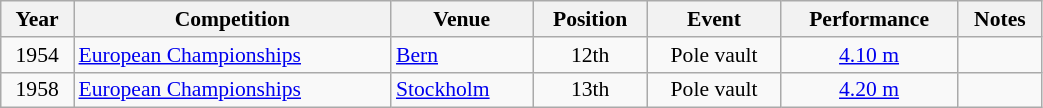<table class="wikitable" width=55% style="font-size:90%; text-align:center;">
<tr>
<th>Year</th>
<th>Competition</th>
<th>Venue</th>
<th>Position</th>
<th>Event</th>
<th>Performance</th>
<th>Notes</th>
</tr>
<tr>
<td>1954</td>
<td align=left><a href='#'>European Championships</a></td>
<td align=left> <a href='#'>Bern</a></td>
<td>12th</td>
<td>Pole vault</td>
<td><a href='#'>4.10 m</a></td>
<td></td>
</tr>
<tr>
<td>1958</td>
<td align=left><a href='#'>European Championships</a></td>
<td align=left> <a href='#'>Stockholm</a></td>
<td>13th</td>
<td>Pole vault</td>
<td><a href='#'>4.20 m</a></td>
<td></td>
</tr>
</table>
